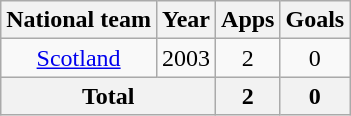<table class="wikitable" style="text-align:center">
<tr>
<th>National team</th>
<th>Year</th>
<th>Apps</th>
<th>Goals</th>
</tr>
<tr>
<td><a href='#'>Scotland</a></td>
<td>2003</td>
<td>2</td>
<td>0</td>
</tr>
<tr>
<th colspan="2">Total</th>
<th>2</th>
<th>0</th>
</tr>
</table>
